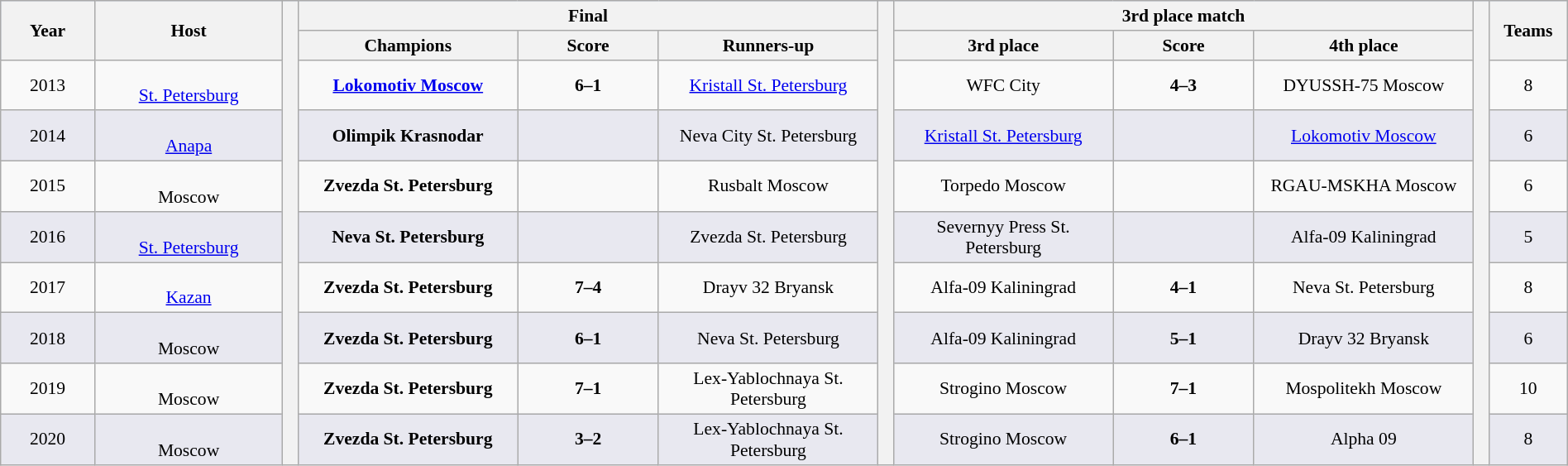<table class="wikitable" style="font-size:90%; width: 100%; text-align: center;">
<tr bgcolor=#c1d8ff>
<th rowspan=2 width=6%>Year</th>
<th rowspan=2 width=12%>Host</th>
<th width=1% rowspan=10 bgcolor=ffffff></th>
<th colspan=3>Final</th>
<th width=1% rowspan=10 bgcolor=ffffff></th>
<th colspan=3>3rd place match</th>
<th width=1% rowspan=10 bgcolor=#ffffff></th>
<th rowspan=2 width=5%>Teams</th>
</tr>
<tr bgcolor=#efefef>
<th width=14%>Champions</th>
<th width=9%>Score</th>
<th width=14%>Runners-up</th>
<th width=14%>3rd place</th>
<th width=9%>Score</th>
<th width=14%>4th place</th>
</tr>
<tr>
<td>2013<br></td>
<td><br><a href='#'>St. Petersburg</a></td>
<td><strong><a href='#'>Lokomotiv Moscow</a></strong></td>
<td><strong>6–1</strong></td>
<td><a href='#'>Kristall St. Petersburg</a></td>
<td>WFC City</td>
<td><strong>4–3</strong></td>
<td>DYUSSH-75 Moscow</td>
<td>8</td>
</tr>
<tr bgcolor=#E8E8F0>
<td>2014<br></td>
<td><br><a href='#'>Anapa</a></td>
<td><strong>Olimpik Krasnodar</strong></td>
<td></td>
<td>Neva City St. Petersburg</td>
<td><a href='#'>Kristall St. Petersburg</a></td>
<td></td>
<td><a href='#'>Lokomotiv Moscow</a></td>
<td>6</td>
</tr>
<tr>
<td>2015<br></td>
<td><br>Moscow</td>
<td><strong>Zvezda St. Petersburg</strong></td>
<td></td>
<td>Rusbalt Moscow</td>
<td>Torpedo Moscow</td>
<td></td>
<td>RGAU-MSKHA Moscow</td>
<td>6</td>
</tr>
<tr bgcolor=#E8E8F0>
<td>2016<br></td>
<td><br><a href='#'>St. Petersburg</a></td>
<td><strong>Neva St. Petersburg</strong></td>
<td></td>
<td>Zvezda St. Petersburg</td>
<td>Severnyy Press St. Petersburg</td>
<td></td>
<td>Alfa-09 Kaliningrad</td>
<td>5</td>
</tr>
<tr>
<td>2017<br></td>
<td><br><a href='#'>Kazan</a></td>
<td><strong>Zvezda St. Petersburg</strong></td>
<td><strong>7–4</strong></td>
<td>Drayv 32 Bryansk</td>
<td>Alfa-09 Kaliningrad</td>
<td><strong>4–1</strong></td>
<td>Neva St. Petersburg</td>
<td>8</td>
</tr>
<tr bgcolor=#E8E8F0>
<td>2018<br></td>
<td><br>Moscow</td>
<td><strong>Zvezda St. Petersburg</strong></td>
<td><strong>6–1</strong></td>
<td>Neva St. Petersburg</td>
<td>Alfa-09 Kaliningrad</td>
<td><strong>5–1</strong></td>
<td>Drayv 32 Bryansk</td>
<td>6</td>
</tr>
<tr>
<td>2019<br></td>
<td><br>Moscow</td>
<td><strong>Zvezda St. Petersburg</strong></td>
<td><strong>7–1</strong></td>
<td>Lex-Yablochnaya St. Petersburg</td>
<td>Strogino Moscow</td>
<td><strong>7–1</strong></td>
<td>Mospolitekh Moscow</td>
<td>10</td>
</tr>
<tr bgcolor=#E8E8F0>
<td>2020<br></td>
<td><br>Moscow</td>
<td><strong>Zvezda St. Petersburg</strong></td>
<td><strong>3–2</strong></td>
<td>Lex-Yablochnaya St. Petersburg</td>
<td>Strogino Moscow</td>
<td><strong>6–1</strong></td>
<td>Alpha 09</td>
<td>8</td>
</tr>
</table>
